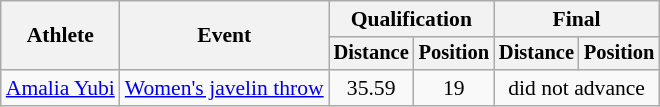<table class=wikitable style="font-size:90%">
<tr>
<th rowspan="2">Athlete</th>
<th rowspan="2">Event</th>
<th colspan="2">Qualification</th>
<th colspan="2">Final</th>
</tr>
<tr style="font-size:95%">
<th>Distance</th>
<th>Position</th>
<th>Distance</th>
<th>Position</th>
</tr>
<tr align=center>
<td align=left><a href='#'>Amalia Yubi</a></td>
<td align=left><a href='#'>Women's javelin throw</a></td>
<td>35.59</td>
<td>19</td>
<td colspan=2>did not advance</td>
</tr>
</table>
